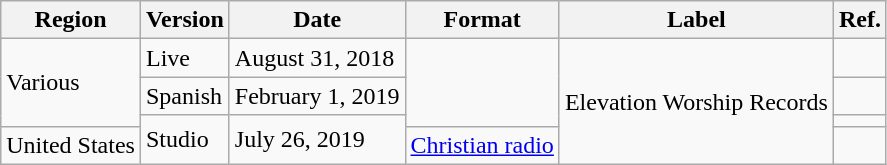<table class="wikitable plainrowheaders">
<tr>
<th scope="col">Region</th>
<th scope="col">Version</th>
<th scope="col">Date</th>
<th scope="col">Format</th>
<th scope="col">Label</th>
<th scope="col">Ref.</th>
</tr>
<tr>
<td rowspan="3">Various</td>
<td>Live</td>
<td>August 31, 2018</td>
<td rowspan="3"></td>
<td rowspan="4">Elevation Worship Records</td>
<td></td>
</tr>
<tr>
<td>Spanish</td>
<td>February 1, 2019</td>
<td></td>
</tr>
<tr>
<td rowspan="2">Studio</td>
<td rowspan="2">July 26, 2019</td>
<td></td>
</tr>
<tr>
<td>United States</td>
<td><a href='#'>Christian radio</a></td>
<td></td>
</tr>
</table>
